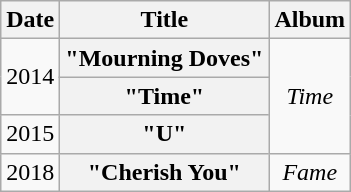<table class="wikitable plainrowheaders" style="text-align:center;">
<tr>
<th scope="col">Date</th>
<th scope="col">Title</th>
<th scope="col">Album</th>
</tr>
<tr>
<td rowspan="2">2014</td>
<th scope="row">"Mourning Doves"</th>
<td rowspan="3"><em>Time</em></td>
</tr>
<tr>
<th scope="row">"Time"</th>
</tr>
<tr>
<td>2015</td>
<th scope="row">"U"</th>
</tr>
<tr>
<td>2018</td>
<th scope="row">"Cherish You"</th>
<td><em>Fame</em></td>
</tr>
</table>
